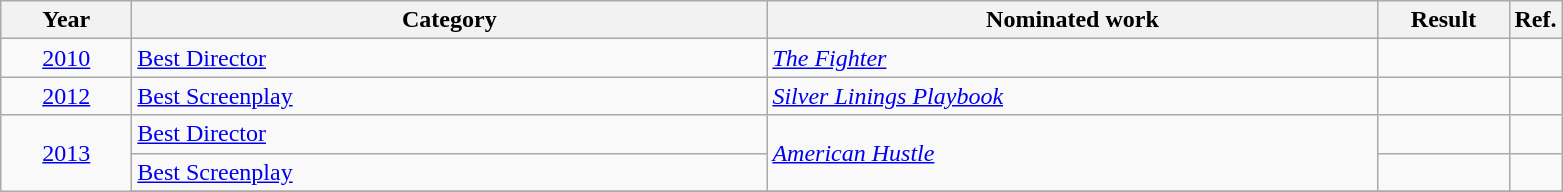<table class=wikitable>
<tr>
<th scope="col" style="width:5em;">Year</th>
<th scope="col" style="width:26em;">Category</th>
<th scope="col" style="width:25em;">Nominated work</th>
<th scope="col" style="width:5em;">Result</th>
<th>Ref.</th>
</tr>
<tr>
<td style="text-align:center;"><a href='#'>2010</a></td>
<td><a href='#'>Best Director</a></td>
<td><em><a href='#'>The Fighter</a></em></td>
<td></td>
<td></td>
</tr>
<tr>
<td style="text-align:center;", rowspan="1"><a href='#'>2012</a></td>
<td><a href='#'>Best Screenplay</a></td>
<td rowspan="1"><em><a href='#'>Silver Linings Playbook</a></em></td>
<td></td>
<td></td>
</tr>
<tr>
<td style="text-align:center;", rowspan="3"><a href='#'>2013</a></td>
<td><a href='#'>Best Director</a></td>
<td rowspan="2"><em><a href='#'>American Hustle</a></em></td>
<td></td>
<td></td>
</tr>
<tr>
<td><a href='#'>Best Screenplay</a></td>
<td></td>
<td></td>
</tr>
<tr>
</tr>
</table>
